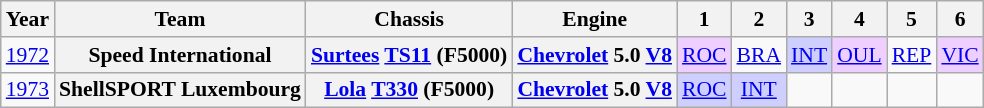<table class="wikitable" style="text-align:center; font-size:90%">
<tr>
<th>Year</th>
<th>Team</th>
<th>Chassis</th>
<th>Engine</th>
<th>1</th>
<th>2</th>
<th>3</th>
<th>4</th>
<th>5</th>
<th>6</th>
</tr>
<tr>
<td><a href='#'>1972</a></td>
<th>Speed International</th>
<th><a href='#'>Surtees</a> <a href='#'>TS11</a> (F5000)</th>
<th><a href='#'>Chevrolet</a> 5.0 <a href='#'>V8</a></th>
<td style="background:#EFCFFF;"><a href='#'>ROC</a><br></td>
<td><a href='#'>BRA</a></td>
<td style="background:#CFCFFF;"><a href='#'>INT</a><br></td>
<td style="background:#EFCFFF;"><a href='#'>OUL</a><br></td>
<td><a href='#'>REP</a></td>
<td style="background:#EFCFFF;"><a href='#'>VIC</a><br></td>
</tr>
<tr>
<td><a href='#'>1973</a></td>
<th>ShellSPORT Luxembourg</th>
<th><a href='#'>Lola</a> <a href='#'>T330</a> (F5000)</th>
<th><a href='#'>Chevrolet</a> 5.0 <a href='#'>V8</a></th>
<td style="background:#CFCFFF;"><a href='#'>ROC</a><br></td>
<td style="background:#CFCFFF;"><a href='#'>INT</a><br></td>
<td></td>
<td></td>
<td></td>
<td></td>
</tr>
</table>
